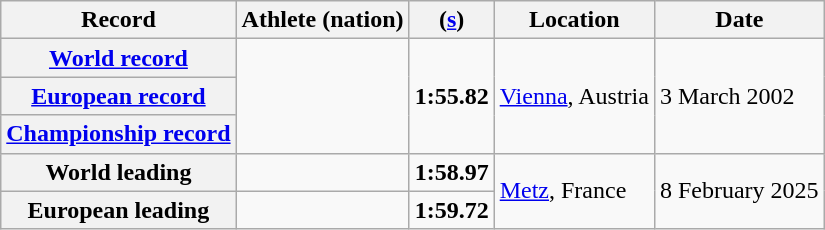<table class="wikitable">
<tr>
<th scope="col">Record</th>
<th scope="col">Athlete (nation)</th>
<th scope="col"> (<a href='#'>s</a>)</th>
<th scope="col">Location</th>
<th scope="col">Date</th>
</tr>
<tr>
<th scope="row"><a href='#'>World record</a></th>
<td rowspan="3"></td>
<td rowspan="3" align="center"><strong>1:55.82</strong></td>
<td rowspan="3"><a href='#'>Vienna</a>, Austria</td>
<td rowspan="3">3 March 2002</td>
</tr>
<tr>
<th scope="row"><a href='#'>European record</a></th>
</tr>
<tr>
<th scope="row"><a href='#'>Championship record</a></th>
</tr>
<tr>
<th scope="row">World leading</th>
<td></td>
<td align="center"><strong>1:58.97</strong></td>
<td rowspan="2"><a href='#'>Metz</a>, France</td>
<td rowspan="2">8 February 2025</td>
</tr>
<tr>
<th scope="row">European leading</th>
<td></td>
<td align="center"><strong>1:59.72</strong></td>
</tr>
</table>
